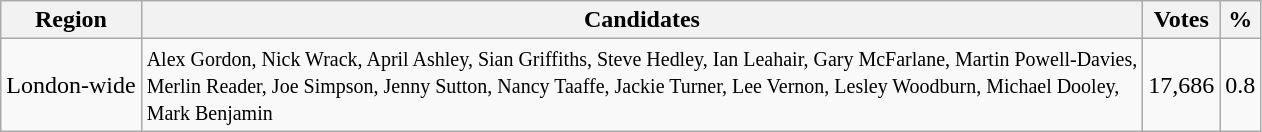<table class="wikitable">
<tr>
<th>Region</th>
<th>Candidates</th>
<th>Votes</th>
<th>%</th>
</tr>
<tr>
<td>London-wide</td>
<td><small>Alex Gordon, Nick Wrack, April Ashley, Sian Griffiths, Steve Hedley, Ian Leahair, Gary McFarlane, Martin Powell-Davies, <br>Merlin Reader, Joe Simpson, Jenny Sutton, Nancy Taaffe, Jackie Turner, Lee Vernon, Lesley Woodburn, Michael Dooley, <br>Mark Benjamin</small></td>
<td>17,686</td>
<td>0.8</td>
</tr>
</table>
